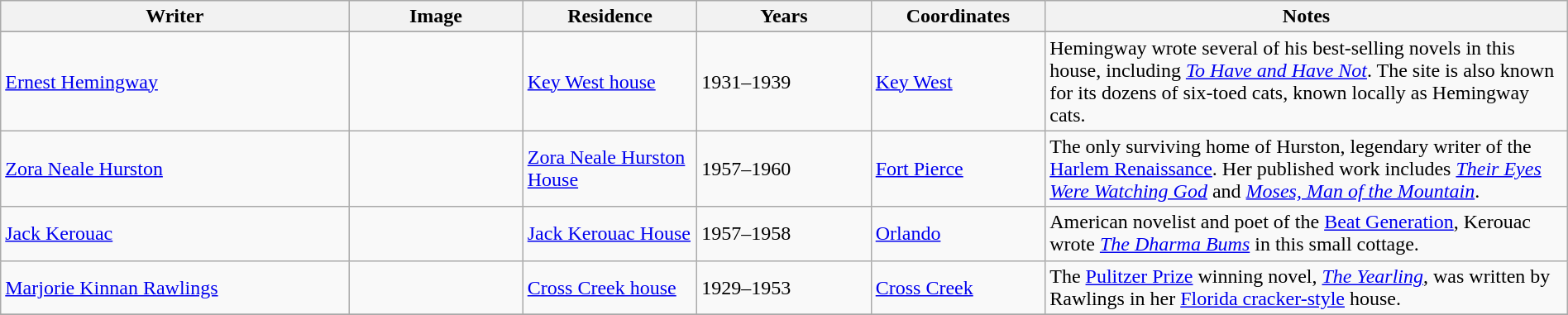<table class="wikitable sortable" style="width: 100%">
<tr>
<th width="20%">Writer</th>
<th width="10%">Image</th>
<th width="10%">Residence</th>
<th width="10%">Years</th>
<th width="10%">Coordinates</th>
<th width="30%">Notes</th>
</tr>
<tr>
</tr>
<tr>
<td><a href='#'>Ernest Hemingway</a></td>
<td></td>
<td><a href='#'>Key West house</a></td>
<td>1931–1939</td>
<td><a href='#'>Key West</a> <br></td>
<td>Hemingway wrote several of his best-selling novels in this house, including <em><a href='#'>To Have and Have Not</a></em>. The site is also known for its dozens of six-toed cats, known locally as Hemingway cats.</td>
</tr>
<tr>
<td><a href='#'>Zora Neale Hurston</a></td>
<td></td>
<td><a href='#'>Zora Neale Hurston House</a></td>
<td>1957–1960</td>
<td><a href='#'>Fort Pierce</a> <br></td>
<td>The only surviving home of Hurston, legendary writer of the <a href='#'>Harlem Renaissance</a>. Her published work includes <em><a href='#'>Their Eyes Were Watching God</a></em> and <em><a href='#'>Moses, Man of the Mountain</a></em>.</td>
</tr>
<tr>
<td><a href='#'>Jack Kerouac</a></td>
<td></td>
<td><a href='#'>Jack Kerouac House</a></td>
<td>1957–1958</td>
<td><a href='#'>Orlando</a> <br></td>
<td>American novelist and poet of the <a href='#'>Beat Generation</a>, Kerouac wrote <em><a href='#'>The Dharma Bums</a></em> in this small cottage.</td>
</tr>
<tr>
<td><a href='#'>Marjorie Kinnan Rawlings</a></td>
<td></td>
<td><a href='#'>Cross Creek house</a></td>
<td>1929–1953</td>
<td><a href='#'>Cross Creek</a> <br></td>
<td>The <a href='#'>Pulitzer Prize</a> winning novel, <em><a href='#'>The Yearling</a></em>, was written by Rawlings in her <a href='#'>Florida cracker-style</a> house.</td>
</tr>
<tr>
</tr>
</table>
